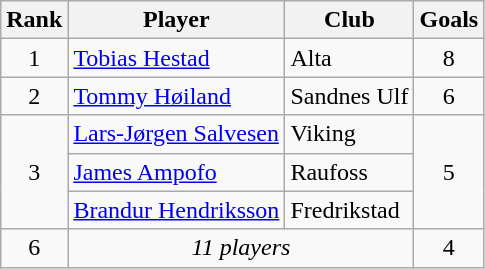<table class="wikitable" style="text-align:center">
<tr>
<th>Rank</th>
<th>Player</th>
<th>Club</th>
<th>Goals</th>
</tr>
<tr>
<td rowspan="1">1</td>
<td align=left> <a href='#'>Tobias Hestad</a></td>
<td align=left>Alta</td>
<td rowspan="1">8</td>
</tr>
<tr>
<td rowspan="1">2</td>
<td align=left> <a href='#'>Tommy Høiland</a></td>
<td align=left>Sandnes Ulf</td>
<td rowspan="1">6</td>
</tr>
<tr>
<td rowspan="3">3</td>
<td align=left> <a href='#'>Lars-Jørgen Salvesen</a></td>
<td align=left>Viking</td>
<td rowspan="3">5</td>
</tr>
<tr>
<td align=left> <a href='#'>James Ampofo</a></td>
<td align=left>Raufoss</td>
</tr>
<tr>
<td align=left> <a href='#'>Brandur Hendriksson</a></td>
<td align=left>Fredrikstad</td>
</tr>
<tr>
<td>6</td>
<td align=center colspan=2><em>11 players</em></td>
<td>4</td>
</tr>
</table>
